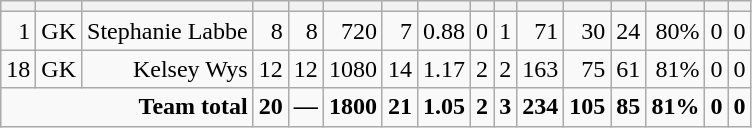<table class="wikitable sortable" style="text-align:right;">
<tr>
<th></th>
<th></th>
<th></th>
<th></th>
<th></th>
<th></th>
<th></th>
<th></th>
<th></th>
<th></th>
<th></th>
<th></th>
<th></th>
<th></th>
<th></th>
<th></th>
</tr>
<tr>
<td>1</td>
<td>GK</td>
<td>Stephanie Labbe</td>
<td>8</td>
<td>8</td>
<td>720</td>
<td>7</td>
<td>0.88</td>
<td>0</td>
<td>1</td>
<td>71</td>
<td>30</td>
<td>24</td>
<td>80%</td>
<td>0</td>
<td>0</td>
</tr>
<tr>
<td>18</td>
<td>GK</td>
<td>Kelsey Wys</td>
<td>12</td>
<td>12</td>
<td>1080</td>
<td>14</td>
<td>1.17</td>
<td>2</td>
<td>2</td>
<td>163</td>
<td>75</td>
<td>61</td>
<td>81%</td>
<td>0</td>
<td>0</td>
</tr>
<tr class=sortbottom style="font-weight:bold;">
<td colspan=3>Team total</td>
<td>20</td>
<td>—</td>
<td>1800</td>
<td>21</td>
<td>1.05</td>
<td>2</td>
<td>3</td>
<td>234</td>
<td>105</td>
<td>85</td>
<td>81%</td>
<td>0</td>
<td>0</td>
</tr>
</table>
